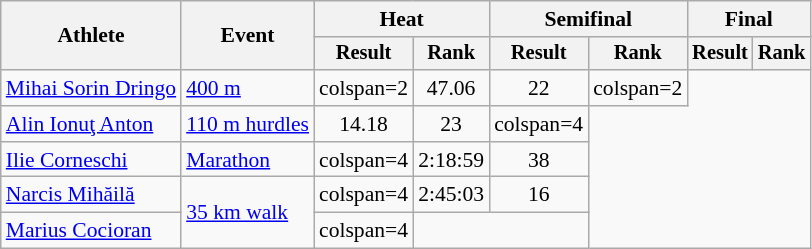<table class="wikitable" style="font-size:90%">
<tr>
<th rowspan="2">Athlete</th>
<th rowspan="2">Event</th>
<th colspan="2">Heat</th>
<th colspan="2">Semifinal</th>
<th colspan="2">Final</th>
</tr>
<tr style="font-size:95%">
<th>Result</th>
<th>Rank</th>
<th>Result</th>
<th>Rank</th>
<th>Result</th>
<th>Rank</th>
</tr>
<tr align=center>
<td align=left><a href='#'>Mihai Sorin Dringo</a></td>
<td align=left><a href='#'>400 m</a></td>
<td>colspan=2</td>
<td>47.06</td>
<td>22</td>
<td>colspan=2 </td>
</tr>
<tr align=center>
<td align=left><a href='#'>Alin Ionuţ Anton</a></td>
<td align=left><a href='#'>110 m hurdles</a></td>
<td>14.18</td>
<td>23</td>
<td>colspan=4 </td>
</tr>
<tr align=center>
<td align=left><a href='#'>Ilie Corneschi</a></td>
<td align=left><a href='#'>Marathon</a></td>
<td>colspan=4 </td>
<td>2:18:59</td>
<td>38</td>
</tr>
<tr align=center>
<td align=left><a href='#'>Narcis Mihăilă</a></td>
<td align=left rowspan=2><a href='#'>35 km walk</a></td>
<td>colspan=4 </td>
<td>2:45:03</td>
<td>16</td>
</tr>
<tr align=center>
<td align=left><a href='#'>Marius Cocioran</a></td>
<td>colspan=4 </td>
<td colspan=2></td>
</tr>
</table>
